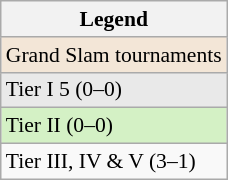<table class="wikitable" style="font-size:90%;">
<tr>
<th>Legend</th>
</tr>
<tr>
<td style="background:#f3e6d7;">Grand Slam tournaments</td>
</tr>
<tr>
<td style="background:#e9e9e9;">Tier I 5 (0–0)</td>
</tr>
<tr>
<td style="background:#d4f1c5;">Tier II (0–0)</td>
</tr>
<tr>
<td>Tier III, IV & V (3–1)</td>
</tr>
</table>
